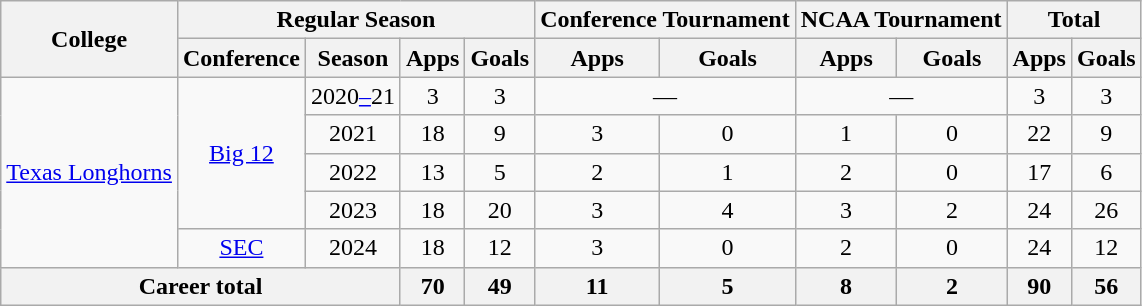<table class="wikitable" style="text-align: center;">
<tr>
<th rowspan="2">College</th>
<th colspan="4">Regular Season</th>
<th colspan="2">Conference Tournament</th>
<th colspan="2">NCAA Tournament</th>
<th colspan="2">Total</th>
</tr>
<tr>
<th>Conference</th>
<th>Season</th>
<th>Apps</th>
<th>Goals</th>
<th>Apps</th>
<th>Goals</th>
<th>Apps</th>
<th>Goals</th>
<th>Apps</th>
<th>Goals</th>
</tr>
<tr>
<td rowspan="5"><a href='#'>Texas Longhorns</a></td>
<td rowspan="4"><a href='#'>Big 12</a></td>
<td>2020<a href='#'>–</a>21</td>
<td>3</td>
<td>3</td>
<td colspan="2">—</td>
<td colspan="2">—</td>
<td>3</td>
<td>3</td>
</tr>
<tr>
<td>2021</td>
<td>18</td>
<td>9</td>
<td>3</td>
<td>0</td>
<td>1</td>
<td>0</td>
<td>22</td>
<td>9</td>
</tr>
<tr>
<td>2022</td>
<td>13</td>
<td>5</td>
<td>2</td>
<td>1</td>
<td>2</td>
<td>0</td>
<td>17</td>
<td>6</td>
</tr>
<tr>
<td>2023</td>
<td>18</td>
<td>20</td>
<td>3</td>
<td>4</td>
<td>3</td>
<td>2</td>
<td>24</td>
<td>26</td>
</tr>
<tr>
<td><a href='#'>SEC</a></td>
<td>2024</td>
<td>18</td>
<td>12</td>
<td>3</td>
<td>0</td>
<td>2</td>
<td>0</td>
<td>24</td>
<td>12</td>
</tr>
<tr>
<th colspan="3">Career total</th>
<th>70</th>
<th>49</th>
<th>11</th>
<th>5</th>
<th>8</th>
<th>2</th>
<th>90</th>
<th>56</th>
</tr>
</table>
